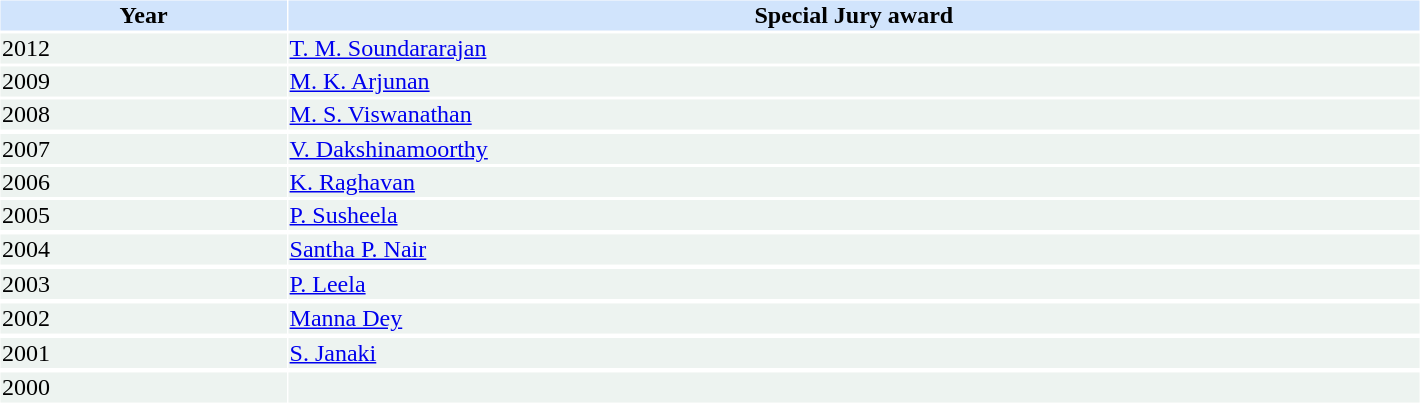<table cellspacing="1" cellpadding="1" border="0" width="75%">
<tr bgcolor="#d1e4fc">
<th>Year</th>
<th>Special Jury award</th>
</tr>
<tr>
</tr>
<tr bgcolor=#edf3fk>
<td>2012</td>
<td><a href='#'>T. M. Soundararajan</a></td>
</tr>
<tr>
</tr>
<tr bgcolor=#edf3fk>
<td>2009</td>
<td><a href='#'>M. K. Arjunan</a></td>
</tr>
<tr>
</tr>
<tr bgcolor=#edf3fk>
<td>2008</td>
<td><a href='#'>M. S. Viswanathan</a></td>
</tr>
<tr>
</tr>
<tr>
</tr>
<tr bgcolor=#edf3fk>
<td>2007</td>
<td><a href='#'>V. Dakshinamoorthy</a></td>
</tr>
<tr>
</tr>
<tr bgcolor=#edf3fk>
<td>2006</td>
<td><a href='#'>K. Raghavan</a></td>
</tr>
<tr>
</tr>
<tr bgcolor=#edf3fk>
<td>2005</td>
<td><a href='#'>P. Susheela</a></td>
</tr>
<tr>
</tr>
<tr>
</tr>
<tr bgcolor=#edf3fk>
<td>2004</td>
<td><a href='#'>Santha P. Nair</a></td>
</tr>
<tr>
</tr>
<tr>
</tr>
<tr bgcolor=#edf3fk>
<td>2003</td>
<td><a href='#'>P. Leela</a></td>
</tr>
<tr>
</tr>
<tr>
</tr>
<tr bgcolor=#edf3fk>
<td>2002</td>
<td><a href='#'>Manna Dey</a></td>
</tr>
<tr>
</tr>
<tr>
</tr>
<tr bgcolor=#edf3fk>
<td>2001</td>
<td><a href='#'>S. Janaki</a></td>
</tr>
<tr>
</tr>
<tr>
</tr>
<tr bgcolor=#edf3fk>
<td>2000</td>
<td></td>
</tr>
</table>
